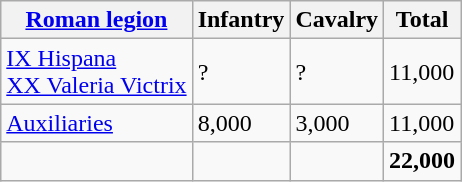<table class=wikitable>
<tr>
<th><a href='#'>Roman legion</a></th>
<th>Infantry</th>
<th>Cavalry</th>
<th>Total</th>
</tr>
<tr>
<td><a href='#'>IX Hispana</a><br><a href='#'>XX Valeria Victrix</a></td>
<td>?</td>
<td>?</td>
<td>11,000</td>
</tr>
<tr>
<td><a href='#'>Auxiliaries</a></td>
<td>8,000</td>
<td>3,000</td>
<td>11,000</td>
</tr>
<tr>
<td></td>
<td></td>
<td></td>
<td><strong>22,000</strong></td>
</tr>
</table>
